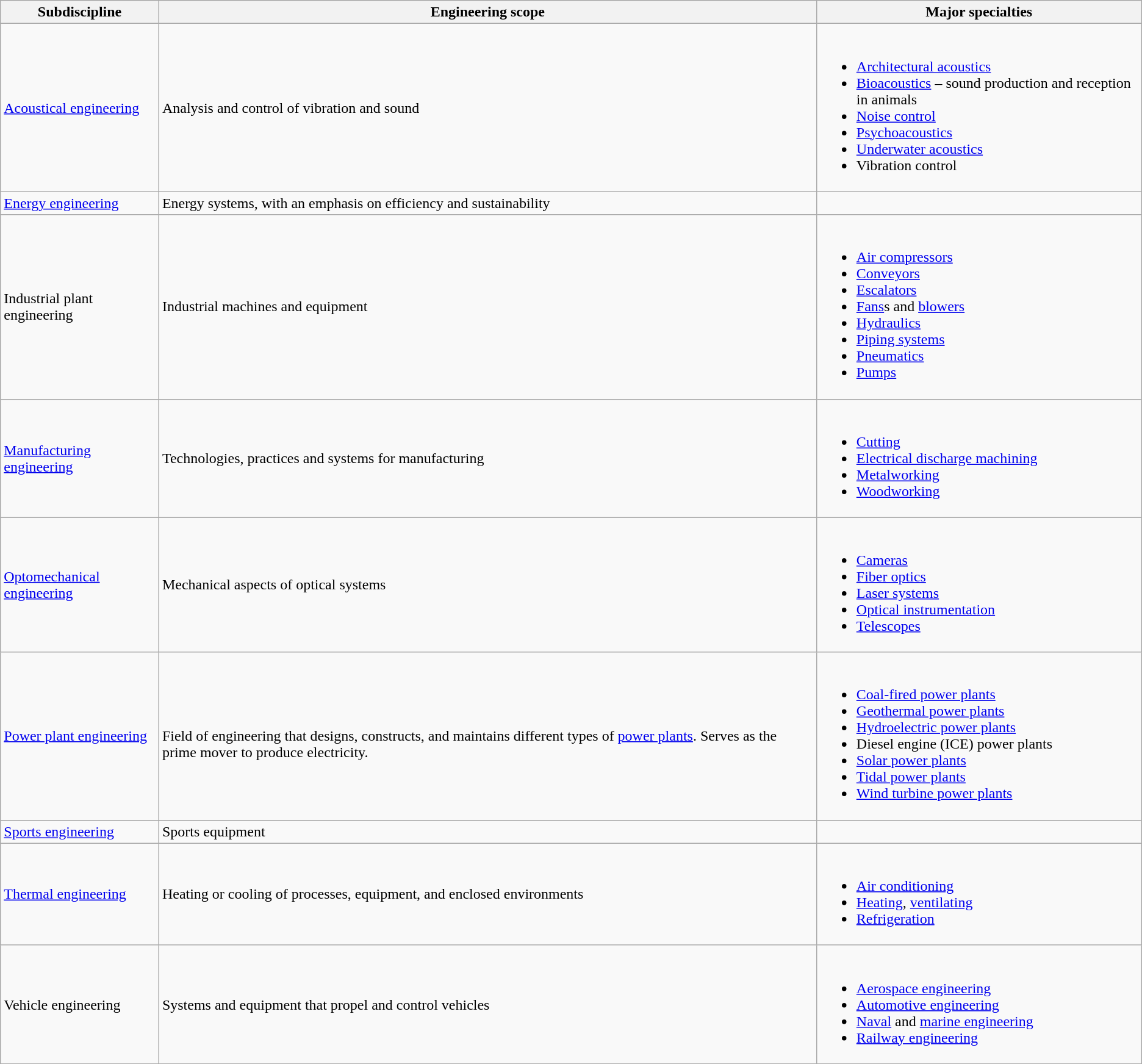<table class="wikitable sortable">
<tr>
<th>Subdiscipline</th>
<th>Engineering scope</th>
<th>Major specialties</th>
</tr>
<tr>
<td><a href='#'>Acoustical engineering</a></td>
<td>Analysis and control of vibration and sound</td>
<td><br><ul><li><a href='#'>Architectural acoustics</a></li><li><a href='#'>Bioacoustics</a> – sound production and reception in animals</li><li><a href='#'>Noise control</a></li><li><a href='#'>Psychoacoustics</a></li><li><a href='#'>Underwater acoustics</a></li><li>Vibration control</li></ul></td>
</tr>
<tr>
<td><a href='#'>Energy engineering</a></td>
<td>Energy systems, with an emphasis on efficiency and sustainability</td>
<td></td>
</tr>
<tr>
<td>Industrial plant engineering</td>
<td>Industrial machines and equipment</td>
<td><br><ul><li><a href='#'>Air compressors</a></li><li><a href='#'>Conveyors</a></li><li><a href='#'>Escalators</a></li><li><a href='#'>Fans</a>s and <a href='#'>blowers</a></li><li><a href='#'>Hydraulics</a></li><li><a href='#'>Piping systems</a></li><li><a href='#'>Pneumatics</a></li><li><a href='#'>Pumps</a></li></ul></td>
</tr>
<tr>
<td><a href='#'>Manufacturing engineering</a></td>
<td>Technologies, practices and systems for manufacturing</td>
<td><br><ul><li><a href='#'>Cutting</a></li><li><a href='#'>Electrical discharge machining</a></li><li><a href='#'>Metalworking</a></li><li><a href='#'>Woodworking</a></li></ul></td>
</tr>
<tr>
<td><a href='#'>Optomechanical engineering</a></td>
<td>Mechanical aspects of optical systems</td>
<td><br><ul><li><a href='#'>Cameras</a></li><li><a href='#'>Fiber optics</a></li><li><a href='#'>Laser systems</a></li><li><a href='#'>Optical instrumentation</a></li><li><a href='#'>Telescopes</a></li></ul></td>
</tr>
<tr>
<td><a href='#'>Power plant engineering</a></td>
<td><br>Field of engineering that designs, constructs, and maintains different types of <a href='#'>power plants</a>. Serves as the prime mover to produce electricity.</td>
<td><br><ul><li><a href='#'>Coal-fired power plants</a></li><li><a href='#'>Geothermal power plants</a></li><li><a href='#'>Hydroelectric power plants</a></li><li>Diesel engine (ICE) power plants</li><li><a href='#'>Solar power plants</a></li><li><a href='#'>Tidal power plants</a></li><li><a href='#'>Wind turbine power plants</a></li></ul></td>
</tr>
<tr>
<td><a href='#'>Sports engineering</a></td>
<td>Sports equipment</td>
<td></td>
</tr>
<tr>
<td><a href='#'>Thermal engineering</a></td>
<td>Heating or cooling of processes, equipment, and enclosed environments</td>
<td><br><ul><li><a href='#'>Air conditioning</a></li><li><a href='#'>Heating</a>, <a href='#'>ventilating</a></li><li><a href='#'>Refrigeration</a></li></ul></td>
</tr>
<tr>
<td>Vehicle engineering</td>
<td>Systems and equipment that propel and control vehicles</td>
<td><br><ul><li><a href='#'>Aerospace engineering</a></li><li><a href='#'>Automotive engineering</a></li><li><a href='#'>Naval</a> and <a href='#'>marine engineering</a></li><li><a href='#'>Railway engineering</a></li></ul></td>
</tr>
<tr>
</tr>
</table>
